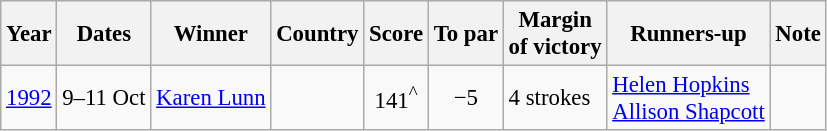<table class=wikitable style="font-size:95%">
<tr>
<th>Year</th>
<th>Dates</th>
<th>Winner</th>
<th>Country</th>
<th>Score</th>
<th>To par</th>
<th>Margin<br>of victory</th>
<th>Runners-up</th>
<th>Note</th>
</tr>
<tr>
<td><a href='#'>1992</a></td>
<td>9–11 Oct</td>
<td><a href='#'>Karen Lunn</a></td>
<td></td>
<td align=center>141<sup>^</sup></td>
<td align=center>−5</td>
<td>4 strokes</td>
<td> <a href='#'>Helen Hopkins</a><br> <a href='#'>Allison Shapcott</a></td>
<td></td>
</tr>
</table>
